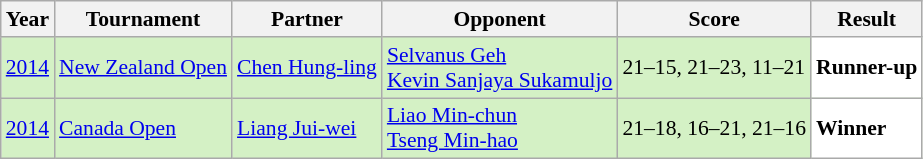<table class="sortable wikitable" style="font-size: 90%;">
<tr>
<th>Year</th>
<th>Tournament</th>
<th>Partner</th>
<th>Opponent</th>
<th>Score</th>
<th>Result</th>
</tr>
<tr style="background:#D4F1C5">
<td align="center"><a href='#'>2014</a></td>
<td align="left"><a href='#'>New Zealand Open</a></td>
<td align="left"> <a href='#'>Chen Hung-ling</a></td>
<td align="left"> <a href='#'>Selvanus Geh</a><br> <a href='#'>Kevin Sanjaya Sukamuljo</a></td>
<td align="left">21–15, 21–23, 11–21</td>
<td style="text-align:left; background:white"> <strong>Runner-up</strong></td>
</tr>
<tr style="background:#D4F1C5">
<td align="center"><a href='#'>2014</a></td>
<td align="left"><a href='#'>Canada Open</a></td>
<td align="left"> <a href='#'>Liang Jui-wei</a></td>
<td align="left"> <a href='#'>Liao Min-chun</a><br> <a href='#'>Tseng Min-hao</a></td>
<td align="left">21–18, 16–21, 21–16</td>
<td style="text-align:left; background:white"> <strong>Winner</strong></td>
</tr>
</table>
